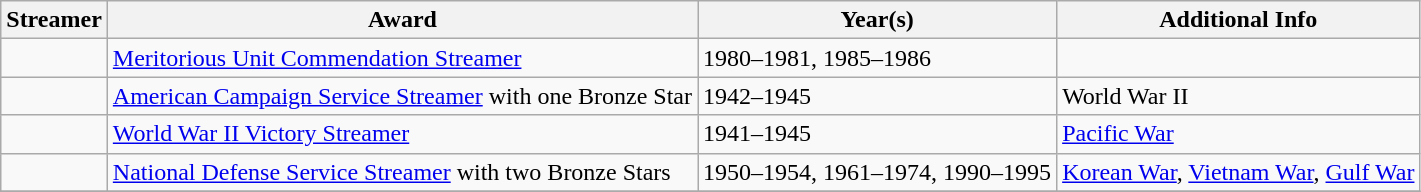<table class=wikitable>
<tr>
<th>Streamer</th>
<th>Award</th>
<th>Year(s)</th>
<th>Additional Info</th>
</tr>
<tr>
<td></td>
<td><a href='#'>Meritorious Unit Commendation Streamer</a></td>
<td>1980–1981, 1985–1986</td>
<td><br></td>
</tr>
<tr>
<td></td>
<td><a href='#'>American Campaign Service Streamer</a> with one Bronze Star</td>
<td>1942–1945</td>
<td>World War II</td>
</tr>
<tr>
<td></td>
<td><a href='#'>World War II Victory Streamer</a></td>
<td>1941–1945</td>
<td><a href='#'>Pacific War</a></td>
</tr>
<tr>
<td></td>
<td><a href='#'>National Defense Service Streamer</a> with two Bronze Stars</td>
<td>1950–1954, 1961–1974, 1990–1995</td>
<td><a href='#'>Korean War</a>, <a href='#'>Vietnam War</a>, <a href='#'>Gulf War</a></td>
</tr>
<tr>
</tr>
</table>
